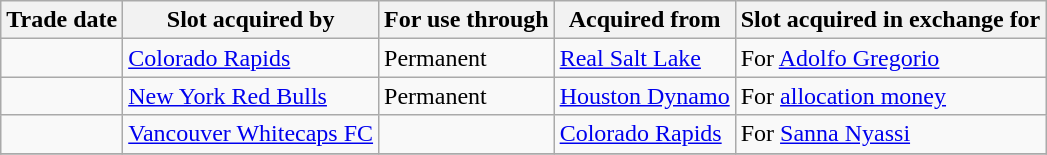<table class="wikitable sortable">
<tr>
<th>Trade date</th>
<th>Slot acquired by</th>
<th>For use through</th>
<th>Acquired from</th>
<th>Slot acquired in exchange for</th>
</tr>
<tr>
<td></td>
<td><a href='#'>Colorado Rapids</a></td>
<td>Permanent</td>
<td><a href='#'>Real Salt Lake</a></td>
<td>For <a href='#'>Adolfo Gregorio</a></td>
</tr>
<tr>
<td></td>
<td><a href='#'>New York Red Bulls</a></td>
<td>Permanent</td>
<td><a href='#'>Houston Dynamo</a></td>
<td>For <a href='#'>allocation money</a></td>
</tr>
<tr>
<td></td>
<td><a href='#'>Vancouver Whitecaps FC</a></td>
<td></td>
<td><a href='#'>Colorado Rapids</a></td>
<td>For <a href='#'>Sanna Nyassi</a></td>
</tr>
<tr>
</tr>
</table>
